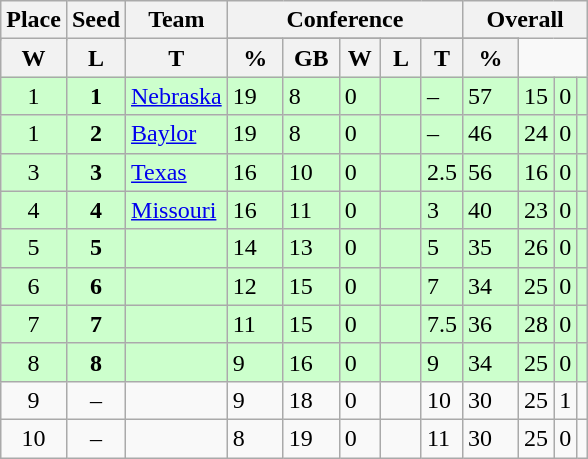<table class="wikitable">
<tr>
<th rowspan ="2">Place</th>
<th rowspan ="2">Seed</th>
<th rowspan ="2">Team</th>
<th colspan = "5">Conference</th>
<th colspan = "4">Overall</th>
</tr>
<tr>
</tr>
<tr>
<th scope="col" style="width: 20px;">W</th>
<th scope="col" style="width: 20px;">L</th>
<th scope="col" style="width: 20px;">T</th>
<th scope="col" style="width: 30px;">%</th>
<th scope="col" style="width: 30px;">GB</th>
<th scope="col" style="width: 20px;">W</th>
<th scope="col" style="width: 20px;">L</th>
<th scope="col" style="width: 20px;">T</th>
<th scope="col" style="width: 30px;">%</th>
</tr>
<tr bgcolor=#ccffcc>
<td style="text-align:center;">1</td>
<td style="text-align:center;"><strong>1</strong></td>
<td><a href='#'>Nebraska</a></td>
<td>19</td>
<td>8</td>
<td>0</td>
<td></td>
<td>–</td>
<td>57</td>
<td>15</td>
<td>0</td>
<td></td>
</tr>
<tr bgcolor=#ccffcc>
<td style="text-align:center;">1</td>
<td style="text-align:center;"><strong>2</strong></td>
<td><a href='#'>Baylor</a></td>
<td>19</td>
<td>8</td>
<td>0</td>
<td></td>
<td>–</td>
<td>46</td>
<td>24</td>
<td>0</td>
<td></td>
</tr>
<tr bgcolor=#ccffcc>
<td style="text-align:center;">3</td>
<td style="text-align:center;"><strong>3</strong></td>
<td><a href='#'>Texas</a></td>
<td>16</td>
<td>10</td>
<td>0</td>
<td></td>
<td>2.5</td>
<td>56</td>
<td>16</td>
<td>0</td>
<td></td>
</tr>
<tr bgcolor=#ccffcc>
<td style="text-align:center;">4</td>
<td style="text-align:center;"><strong>4</strong></td>
<td><a href='#'>Missouri</a></td>
<td>16</td>
<td>11</td>
<td>0</td>
<td></td>
<td>3</td>
<td>40</td>
<td>23</td>
<td>0</td>
<td></td>
</tr>
<tr bgcolor=#ccffcc>
<td style="text-align:center;">5</td>
<td style="text-align:center;"><strong>5</strong></td>
<td></td>
<td>14</td>
<td>13</td>
<td>0</td>
<td></td>
<td>5</td>
<td>35</td>
<td>26</td>
<td>0</td>
<td></td>
</tr>
<tr bgcolor=#ccffcc>
<td style="text-align:center;">6</td>
<td style="text-align:center;"><strong>6</strong></td>
<td></td>
<td>12</td>
<td>15</td>
<td>0</td>
<td></td>
<td>7</td>
<td>34</td>
<td>25</td>
<td>0</td>
<td></td>
</tr>
<tr bgcolor=#ccffcc>
<td style="text-align:center;">7</td>
<td style="text-align:center;"><strong>7</strong></td>
<td></td>
<td>11</td>
<td>15</td>
<td>0</td>
<td></td>
<td>7.5</td>
<td>36</td>
<td>28</td>
<td>0</td>
<td></td>
</tr>
<tr bgcolor=#ccffcc>
<td style="text-align:center;">8</td>
<td style="text-align:center;"><strong>8</strong></td>
<td></td>
<td>9</td>
<td>16</td>
<td>0</td>
<td></td>
<td>9</td>
<td>34</td>
<td>25</td>
<td>0</td>
<td></td>
</tr>
<tr>
<td style="text-align:center;">9</td>
<td style="text-align:center;">–</td>
<td></td>
<td>9</td>
<td>18</td>
<td>0</td>
<td></td>
<td>10</td>
<td>30</td>
<td>25</td>
<td>1</td>
<td></td>
</tr>
<tr>
<td style="text-align:center;">10</td>
<td style="text-align:center;">–</td>
<td></td>
<td>8</td>
<td>19</td>
<td>0</td>
<td></td>
<td>11</td>
<td>30</td>
<td>25</td>
<td>0</td>
<td></td>
</tr>
</table>
